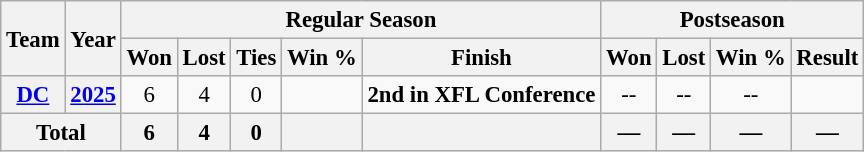<table class="wikitable" style="font-size: 95%; text-align:center;">
<tr>
<th rowspan="2">Team</th>
<th rowspan="2">Year</th>
<th colspan="5">Regular Season</th>
<th colspan="4">Postseason</th>
</tr>
<tr>
<th>Won</th>
<th>Lost</th>
<th>Ties</th>
<th>Win %</th>
<th>Finish</th>
<th>Won</th>
<th>Lost</th>
<th>Win %</th>
<th>Result</th>
</tr>
<tr>
<th><a href='#'>DC</a></th>
<th><a href='#'>2025</a></th>
<td>6</td>
<td>4</td>
<td>0</td>
<td></td>
<td><strong>2nd in XFL Conference</strong></td>
<td>--</td>
<td>--</td>
<td>--</td>
<td></td>
</tr>
<tr>
<th colspan="2">Total</th>
<th>6</th>
<th>4</th>
<th>0</th>
<th></th>
<th></th>
<th>—</th>
<th>—</th>
<th>—</th>
<th>—</th>
</tr>
</table>
